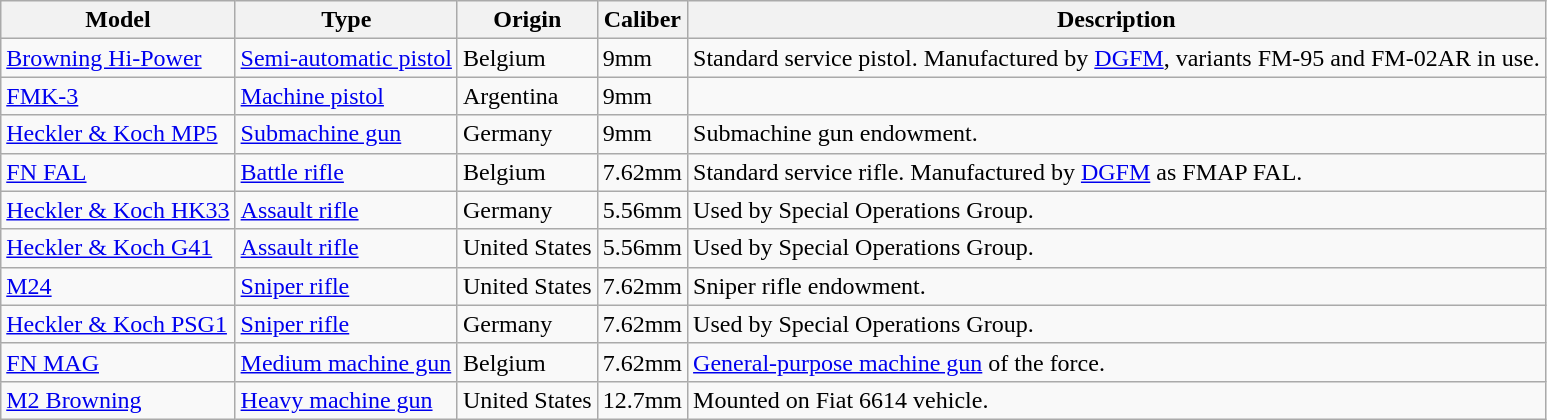<table class="wikitable">
<tr>
<th>Model</th>
<th>Type</th>
<th>Origin</th>
<th>Caliber</th>
<th>Description</th>
</tr>
<tr>
<td><a href='#'>Browning Hi-Power</a></td>
<td><a href='#'>Semi-automatic pistol</a></td>
<td>Belgium</td>
<td>9mm</td>
<td>Standard service pistol. Manufactured by <a href='#'>DGFM</a>, variants FM-95 and FM-02AR in use.</td>
</tr>
<tr>
<td><a href='#'>FMK-3</a></td>
<td><a href='#'>Machine pistol</a></td>
<td>Argentina</td>
<td>9mm</td>
<td></td>
</tr>
<tr>
<td><a href='#'>Heckler & Koch MP5</a></td>
<td><a href='#'>Submachine gun</a></td>
<td>Germany</td>
<td>9mm</td>
<td>Submachine gun endowment.</td>
</tr>
<tr>
<td><a href='#'>FN FAL</a></td>
<td><a href='#'>Battle rifle</a></td>
<td>Belgium</td>
<td>7.62mm</td>
<td>Standard service rifle. Manufactured by <a href='#'>DGFM</a> as FMAP FAL.</td>
</tr>
<tr>
<td><a href='#'>Heckler & Koch HK33</a></td>
<td><a href='#'>Assault rifle</a></td>
<td>Germany</td>
<td>5.56mm</td>
<td>Used by Special Operations Group.</td>
</tr>
<tr>
<td><a href='#'>Heckler & Koch G41</a></td>
<td><a href='#'>Assault rifle</a></td>
<td>United States</td>
<td>5.56mm</td>
<td>Used by Special Operations Group.</td>
</tr>
<tr>
<td><a href='#'>M24</a></td>
<td><a href='#'>Sniper rifle</a></td>
<td>United States</td>
<td>7.62mm</td>
<td>Sniper rifle endowment.</td>
</tr>
<tr>
<td><a href='#'>Heckler & Koch PSG1</a></td>
<td><a href='#'>Sniper rifle</a></td>
<td>Germany</td>
<td>7.62mm</td>
<td>Used by Special Operations Group.</td>
</tr>
<tr>
<td><a href='#'>FN MAG</a></td>
<td><a href='#'>Medium machine gun</a></td>
<td>Belgium</td>
<td>7.62mm</td>
<td><a href='#'>General-purpose machine gun</a> of the force.</td>
</tr>
<tr>
<td><a href='#'>M2 Browning</a></td>
<td><a href='#'>Heavy machine gun</a></td>
<td>United States</td>
<td>12.7mm</td>
<td>Mounted on Fiat 6614 vehicle.</td>
</tr>
</table>
